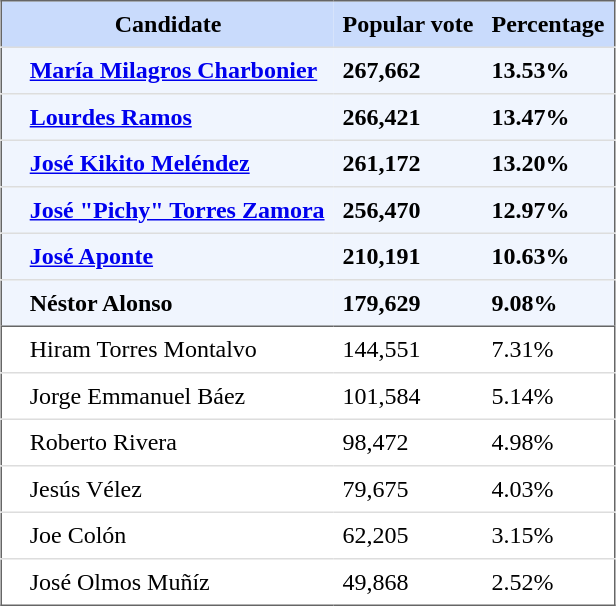<table style="border: 1px solid #666666; border-collapse: collapse" align="center" cellpadding="6">
<tr style="background-color: #C9DBFC">
<th colspan="2">Candidate</th>
<th>Popular vote</th>
<th>Percentage</th>
</tr>
<tr style="background-color: #F0F5FE">
<td style="border-top: 1px solid #DDDDDD"></td>
<td style="border-top: 1px solid #DDDDDD"><strong><a href='#'>María Milagros Charbonier</a></strong></td>
<td style="border-top: 1px solid #DDDDDD"><strong>267,662</strong></td>
<td style="border-top: 1px solid #DDDDDD"><strong>13.53%</strong></td>
</tr>
<tr style="background-color: #F0F5FE">
<td style="border-top: 1px solid #DDDDDD"></td>
<td style="border-top: 1px solid #DDDDDD"><strong><a href='#'>Lourdes Ramos</a></strong></td>
<td style="border-top: 1px solid #DDDDDD"><strong>266,421</strong></td>
<td style="border-top: 1px solid #DDDDDD"><strong>13.47%</strong></td>
</tr>
<tr style="background-color: #F0F5FE">
<td style="border-top: 1px solid #DDDDDD"></td>
<td style="border-top: 1px solid #DDDDDD"><strong><a href='#'>José Kikito Meléndez</a></strong></td>
<td style="border-top: 1px solid #DDDDDD"><strong>261,172</strong></td>
<td style="border-top: 1px solid #DDDDDD"><strong>13.20%</strong></td>
</tr>
<tr style="background-color: #F0F5FE">
<td style="border-top: 1px solid #DDDDDD"></td>
<td style="border-top: 1px solid #DDDDDD"><strong><a href='#'>José "Pichy" Torres Zamora</a></strong></td>
<td style="border-top: 1px solid #DDDDDD"><strong>256,470</strong></td>
<td style="border-top: 1px solid #DDDDDD"><strong>12.97%</strong></td>
</tr>
<tr style="background-color: #F0F5FE">
<td style="border-top: 1px solid #DDDDDD"></td>
<td style="border-top: 1px solid #DDDDDD"><strong><a href='#'>José Aponte</a></strong></td>
<td style="border-top: 1px solid #DDDDDD"><strong>210,191</strong></td>
<td style="border-top: 1px solid #DDDDDD"><strong>10.63%</strong></td>
</tr>
<tr style="background-color: #F0F5FE">
<td style="border-top: 1px solid #DDDDDD"></td>
<td style="border-top: 1px solid #DDDDDD"><strong>Néstor Alonso</strong></td>
<td style="border-top: 1px solid #DDDDDD"><strong>179,629</strong></td>
<td style="border-top: 1px solid #DDDDDD"><strong>9.08%</strong></td>
</tr>
<tr>
<td style="border-top: 1px solid #666666"></td>
<td style="border-top: 1px solid #666666">Hiram Torres Montalvo</td>
<td style="border-top: 1px solid #666666">144,551</td>
<td style="border-top: 1px solid #666666">7.31%</td>
</tr>
<tr>
<td style="border-top: 1px solid #DDDDDD"></td>
<td style="border-top: 1px solid #DDDDDD">Jorge Emmanuel Báez</td>
<td style="border-top: 1px solid #DDDDDD">101,584</td>
<td style="border-top: 1px solid #DDDDDD">5.14%</td>
</tr>
<tr>
<td style="border-top: 1px solid #DDDDDD"></td>
<td style="border-top: 1px solid #DDDDDD">Roberto Rivera</td>
<td style="border-top: 1px solid #DDDDDD">98,472</td>
<td style="border-top: 1px solid #DDDDDD">4.98%</td>
</tr>
<tr>
<td style="border-top: 1px solid #DDDDDD"></td>
<td style="border-top: 1px solid #DDDDDD">Jesús Vélez</td>
<td style="border-top: 1px solid #DDDDDD">79,675</td>
<td style="border-top: 1px solid #DDDDDD">4.03%</td>
</tr>
<tr>
<td style="border-top: 1px solid #DDDDDD"></td>
<td style="border-top: 1px solid #DDDDDD">Joe Colón</td>
<td style="border-top: 1px solid #DDDDDD">62,205</td>
<td style="border-top: 1px solid #DDDDDD">3.15%</td>
</tr>
<tr>
<td style="border-top: 1px solid #DDDDDD"></td>
<td style="border-top: 1px solid #DDDDDD">José Olmos Muñíz</td>
<td style="border-top: 1px solid #DDDDDD">49,868</td>
<td style="border-top: 1px solid #DDDDDD">2.52%</td>
</tr>
</table>
